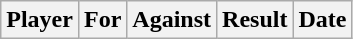<table class="wikitable">
<tr>
<th>Player</th>
<th>For</th>
<th>Against</th>
<th>Result</th>
<th>Date</th>
</tr>
</table>
